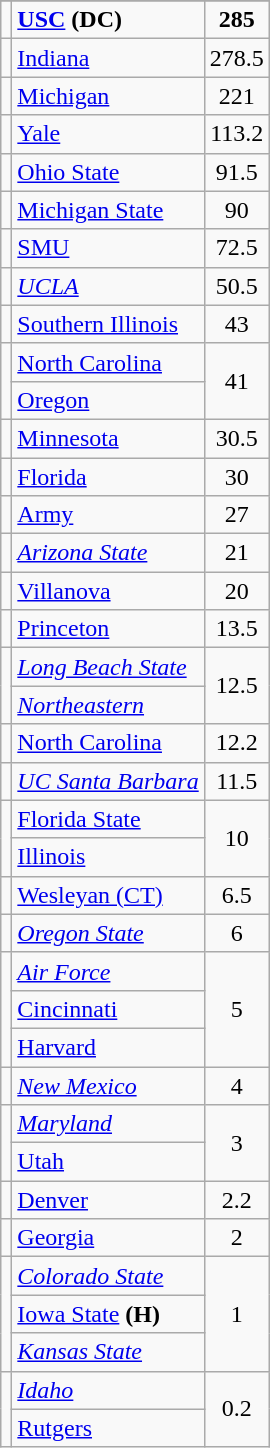<table class="wikitable sortable" style="text-align:center">
<tr>
</tr>
<tr>
<td></td>
<td align=left><strong><a href='#'>USC</a></strong> <strong>(DC)</strong></td>
<td><strong>285</strong></td>
</tr>
<tr>
<td></td>
<td align=left><a href='#'>Indiana</a></td>
<td>278.5</td>
</tr>
<tr>
<td></td>
<td align=left><a href='#'>Michigan</a></td>
<td>221</td>
</tr>
<tr>
<td></td>
<td align=left><a href='#'>Yale</a></td>
<td>113.2</td>
</tr>
<tr>
<td></td>
<td align=left><a href='#'>Ohio State</a></td>
<td>91.5</td>
</tr>
<tr>
<td></td>
<td align=left><a href='#'>Michigan State</a></td>
<td>90</td>
</tr>
<tr>
<td></td>
<td align=left><a href='#'>SMU</a></td>
<td>72.5</td>
</tr>
<tr>
<td></td>
<td align=left><em><a href='#'>UCLA</a></em></td>
<td>50.5</td>
</tr>
<tr>
<td></td>
<td align=left><a href='#'>Southern Illinois</a></td>
<td>43</td>
</tr>
<tr>
<td rowspan=2></td>
<td align=left><a href='#'>North Carolina</a></td>
<td rowspan=2>41</td>
</tr>
<tr>
<td align=left><a href='#'>Oregon</a></td>
</tr>
<tr>
<td></td>
<td align=left><a href='#'>Minnesota</a></td>
<td>30.5</td>
</tr>
<tr>
<td></td>
<td align=left><a href='#'>Florida</a></td>
<td>30</td>
</tr>
<tr>
<td></td>
<td align=left><a href='#'>Army</a></td>
<td>27</td>
</tr>
<tr>
<td></td>
<td align=left><em><a href='#'>Arizona State</a></em></td>
<td>21</td>
</tr>
<tr>
<td></td>
<td align=left><a href='#'>Villanova</a></td>
<td>20</td>
</tr>
<tr>
<td></td>
<td align=left><a href='#'>Princeton</a></td>
<td>13.5</td>
</tr>
<tr>
<td rowspan=2></td>
<td align=left><em><a href='#'>Long Beach State</a></em></td>
<td rowspan=2>12.5</td>
</tr>
<tr>
<td align=left><em><a href='#'>Northeastern</a></em></td>
</tr>
<tr>
<td></td>
<td align=left><a href='#'>North Carolina</a></td>
<td>12.2</td>
</tr>
<tr>
<td></td>
<td align=left><em><a href='#'>UC Santa Barbara</a></em></td>
<td>11.5</td>
</tr>
<tr>
<td rowspan=2></td>
<td align=left><a href='#'>Florida State</a></td>
<td rowspan=2>10</td>
</tr>
<tr>
<td align=left><a href='#'>Illinois</a></td>
</tr>
<tr>
<td></td>
<td align=left><a href='#'>Wesleyan (CT)</a></td>
<td>6.5</td>
</tr>
<tr>
<td></td>
<td align=left><em><a href='#'>Oregon State</a></em></td>
<td>6</td>
</tr>
<tr>
<td rowspan=3></td>
<td align=left><em><a href='#'>Air Force</a></em></td>
<td rowspan=3>5</td>
</tr>
<tr>
<td align=left><a href='#'>Cincinnati</a></td>
</tr>
<tr>
<td align=left><a href='#'>Harvard</a></td>
</tr>
<tr>
<td></td>
<td align=left><em><a href='#'>New Mexico</a></em></td>
<td>4</td>
</tr>
<tr>
<td rowspan=2></td>
<td align=left><em><a href='#'>Maryland</a></em></td>
<td rowspan=2>3</td>
</tr>
<tr>
<td align=left><a href='#'>Utah</a></td>
</tr>
<tr>
<td></td>
<td align=left><a href='#'>Denver</a></td>
<td>2.2</td>
</tr>
<tr>
<td></td>
<td align=left><a href='#'>Georgia</a></td>
<td>2</td>
</tr>
<tr>
<td rowspan=3></td>
<td align=left><em><a href='#'>Colorado State</a></em></td>
<td rowspan=3>1</td>
</tr>
<tr>
<td align=left><a href='#'>Iowa State</a> <strong>(H)</strong></td>
</tr>
<tr>
<td align=left><em><a href='#'>Kansas State</a></em></td>
</tr>
<tr>
<td rowspan=2></td>
<td align=left><em><a href='#'>Idaho</a></em></td>
<td rowspan=2>0.2</td>
</tr>
<tr>
<td align=left><a href='#'>Rutgers</a></td>
</tr>
</table>
